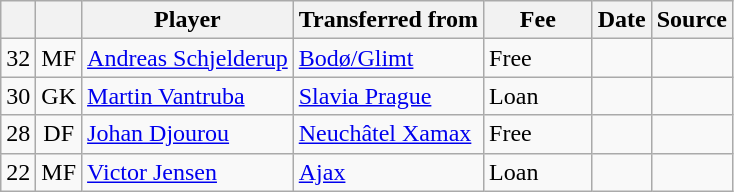<table class="wikitable plainrowheaders sortable">
<tr>
<th></th>
<th></th>
<th scope=col>Player</th>
<th>Transferred from</th>
<th !scope=col; style="width: 65px;">Fee</th>
<th scope=col>Date</th>
<th scope=col>Source</th>
</tr>
<tr>
<td align=center>32</td>
<td align=center>MF</td>
<td> <a href='#'>Andreas Schjelderup</a></td>
<td> <a href='#'>Bodø/Glimt</a></td>
<td>Free</td>
<td></td>
<td></td>
</tr>
<tr>
<td align=center>30</td>
<td align=center>GK</td>
<td> <a href='#'>Martin Vantruba</a></td>
<td> <a href='#'>Slavia Prague</a></td>
<td>Loan</td>
<td></td>
<td></td>
</tr>
<tr>
<td align=center>28</td>
<td align=center>DF</td>
<td> <a href='#'>Johan Djourou</a></td>
<td> <a href='#'>Neuchâtel Xamax</a></td>
<td>Free</td>
<td></td>
<td></td>
</tr>
<tr>
<td align=center>22</td>
<td align=center>MF</td>
<td> <a href='#'>Victor Jensen</a></td>
<td> <a href='#'>Ajax</a></td>
<td>Loan</td>
<td></td>
<td></td>
</tr>
</table>
